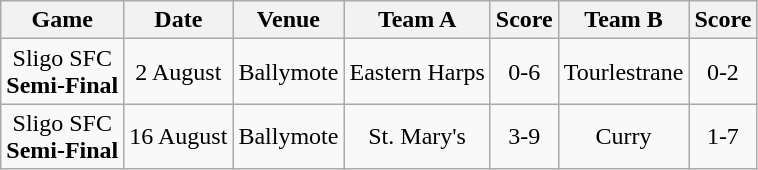<table class="wikitable">
<tr>
<th>Game</th>
<th>Date</th>
<th>Venue</th>
<th>Team A</th>
<th>Score</th>
<th>Team B</th>
<th>Score</th>
</tr>
<tr align="center">
<td>Sligo SFC<br><strong>Semi-Final</strong></td>
<td>2 August</td>
<td>Ballymote</td>
<td>Eastern Harps</td>
<td>0-6</td>
<td>Tourlestrane</td>
<td>0-2</td>
</tr>
<tr align="center">
<td>Sligo SFC<br><strong>Semi-Final</strong></td>
<td>16 August</td>
<td>Ballymote</td>
<td>St. Mary's</td>
<td>3-9</td>
<td>Curry</td>
<td>1-7</td>
</tr>
</table>
